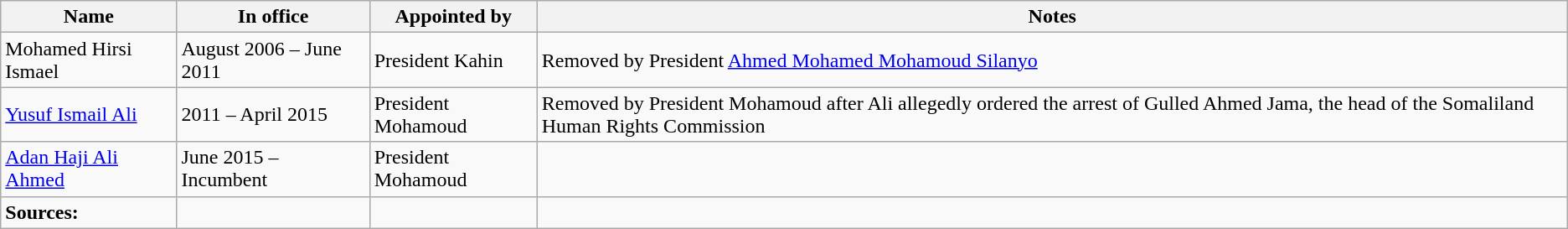<table class="wikitable">
<tr>
<th>Name</th>
<th>In office</th>
<th>Appointed by</th>
<th>Notes</th>
</tr>
<tr>
<td>Mohamed Hirsi Ismael</td>
<td>August 2006 – June 2011</td>
<td>President Kahin</td>
<td>Removed by President <a href='#'>Ahmed Mohamed Mohamoud Silanyo</a></td>
</tr>
<tr>
<td><a href='#'>Yusuf Ismail Ali</a></td>
<td>2011 – April 2015</td>
<td>President Mohamoud</td>
<td>Removed by President Mohamoud after Ali allegedly ordered the arrest of Gulled Ahmed Jama, the head of the Somaliland Human Rights Commission</td>
</tr>
<tr>
<td><a href='#'>Adan Haji Ali Ahmed</a></td>
<td>June 2015 – Incumbent</td>
<td>President Mohamoud</td>
<td></td>
</tr>
<tr>
<td><strong>Sources:</strong></td>
<td></td>
<td></td>
<td></td>
</tr>
</table>
